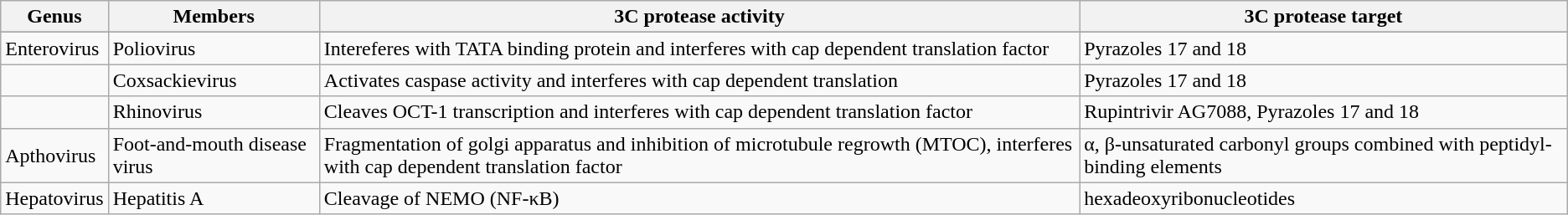<table class="wikitable">
<tr>
<th><strong>Genus</strong></th>
<th><strong>Members</strong></th>
<th><strong>3C protease activity</strong></th>
<th><strong>3C protease target</strong></th>
</tr>
<tr>
</tr>
<tr>
<td>Enterovirus</td>
<td>Poliovirus</td>
<td>Intereferes with TATA binding protein and interferes with cap dependent translation factor</td>
<td>Pyrazoles 17 and 18</td>
</tr>
<tr>
<td></td>
<td>Coxsackievirus</td>
<td>Activates caspase activity and interferes with cap dependent translation</td>
<td>Pyrazoles 17 and 18</td>
</tr>
<tr>
<td></td>
<td>Rhinovirus</td>
<td>Cleaves OCT-1 transcription and  interferes with cap dependent translation factor</td>
<td>Rupintrivir AG7088, Pyrazoles 17 and 18</td>
</tr>
<tr>
<td>Apthovirus</td>
<td>Foot-and-mouth disease virus</td>
<td>Fragmentation of golgi apparatus and inhibition of microtubule regrowth (MTOC), interferes with cap dependent translation factor</td>
<td>α, β-unsaturated carbonyl groups combined with peptidyl-binding elements</td>
</tr>
<tr>
<td>Hepatovirus</td>
<td>Hepatitis A</td>
<td>Cleavage of NEMO (NF-κB)</td>
<td>hexadeoxyribonucleotides</td>
</tr>
</table>
